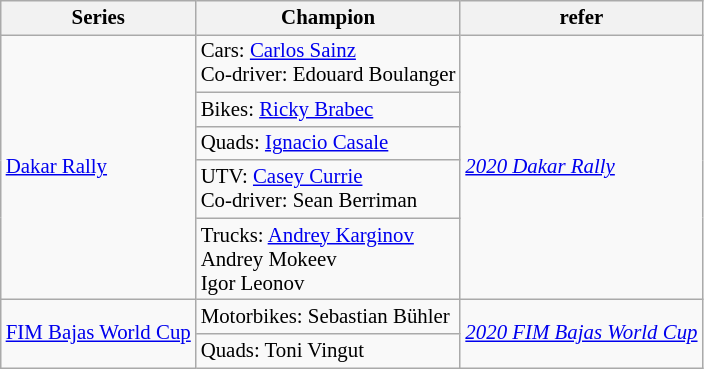<table class="wikitable" style="font-size:87%">
<tr font-weight:bold">
<th>Series</th>
<th>Champion</th>
<th>refer</th>
</tr>
<tr>
<td rowspan="5"><a href='#'>Dakar Rally</a></td>
<td>Cars:  <a href='#'>Carlos Sainz</a><br>Co-driver:  Edouard Boulanger</td>
<td rowspan="5"><em><a href='#'>2020 Dakar Rally</a></em></td>
</tr>
<tr>
<td>Bikes:  <a href='#'>Ricky Brabec</a></td>
</tr>
<tr>
<td>Quads:  <a href='#'>Ignacio Casale</a></td>
</tr>
<tr>
<td>UTV:  <a href='#'>Casey Currie</a><br>Co-driver:  Sean Berriman</td>
</tr>
<tr>
<td>Trucks:  <a href='#'>Andrey Karginov</a><br> Andrey Mokeev<br> Igor Leonov</td>
</tr>
<tr>
<td rowspan="2"><a href='#'>FIM Bajas World Cup</a></td>
<td>Motorbikes:  Sebastian Bühler</td>
<td rowspan="2"><em><a href='#'>2020 FIM Bajas World Cup</a></em></td>
</tr>
<tr>
<td>Quads:  Toni Vingut</td>
</tr>
</table>
